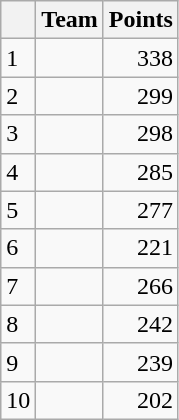<table class="wikitable">
<tr>
<th></th>
<th>Team</th>
<th>Points</th>
</tr>
<tr>
<td>1</td>
<td></td>
<td align=right>338</td>
</tr>
<tr>
<td>2</td>
<td></td>
<td align=right>299</td>
</tr>
<tr>
<td>3</td>
<td></td>
<td align=right>298</td>
</tr>
<tr>
<td>4</td>
<td></td>
<td align=right>285</td>
</tr>
<tr>
<td>5</td>
<td></td>
<td align=right>277</td>
</tr>
<tr>
<td>6</td>
<td></td>
<td align=right>221</td>
</tr>
<tr>
<td>7</td>
<td></td>
<td align=right>266</td>
</tr>
<tr>
<td>8</td>
<td></td>
<td align=right>242</td>
</tr>
<tr>
<td>9</td>
<td></td>
<td align=right>239</td>
</tr>
<tr>
<td>10</td>
<td></td>
<td align=right>202</td>
</tr>
</table>
